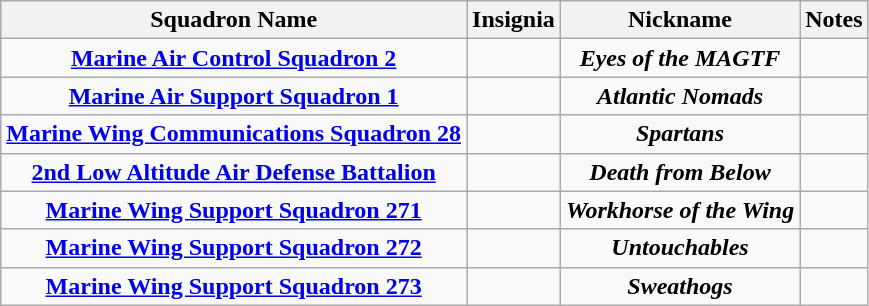<table class="wikitable sortable" style="text-align:center">
<tr>
<th>Squadron Name</th>
<th>Insignia</th>
<th>Nickname</th>
<th>Notes</th>
</tr>
<tr>
<td><strong><a href='#'>Marine Air Control Squadron 2</a></strong></td>
<td></td>
<td><strong><em>Eyes of the MAGTF</em></strong></td>
<td></td>
</tr>
<tr>
<td><strong><a href='#'>Marine Air Support Squadron 1</a></strong></td>
<td></td>
<td><strong><em> Atlantic Nomads</em></strong></td>
<td></td>
</tr>
<tr>
<td><strong><a href='#'>Marine Wing Communications Squadron 28</a></strong></td>
<td></td>
<td><strong><em>Spartans</em></strong></td>
<td></td>
</tr>
<tr>
<td><strong><a href='#'>2nd Low Altitude Air Defense Battalion</a></strong></td>
<td></td>
<td><strong><em>Death from Below</em></strong></td>
<td></td>
</tr>
<tr>
<td><strong><a href='#'>Marine Wing Support Squadron 271</a></strong></td>
<td></td>
<td><strong><em>Workhorse of the Wing</em></strong></td>
<td></td>
</tr>
<tr>
<td><strong><a href='#'>Marine Wing Support Squadron 272</a></strong></td>
<td></td>
<td><strong><em>Untouchables</em></strong></td>
<td></td>
</tr>
<tr>
<td><strong><a href='#'>Marine Wing Support Squadron 273</a></strong></td>
<td></td>
<td><strong><em>Sweathogs</em></strong></td>
<td></td>
</tr>
</table>
